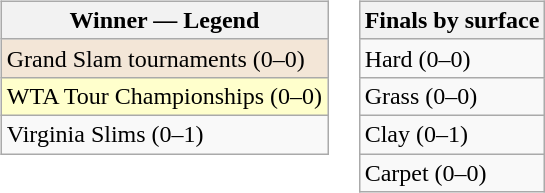<table>
<tr valign=top>
<td><br><table class="wikitable sortable mw-collapsible mw-collapsed">
<tr>
<th>Winner — Legend</th>
</tr>
<tr>
<td style="background:#f3e6d7;">Grand Slam tournaments (0–0)</td>
</tr>
<tr>
<td style="background:#ffffcc;">WTA Tour Championships (0–0)</td>
</tr>
<tr>
<td>Virginia Slims (0–1)</td>
</tr>
</table>
</td>
<td><br><table class="wikitable sortable mw-collapsible mw-collapsed">
<tr>
<th>Finals by surface</th>
</tr>
<tr>
<td>Hard (0–0)</td>
</tr>
<tr>
<td>Grass (0–0)</td>
</tr>
<tr>
<td>Clay (0–1)</td>
</tr>
<tr>
<td>Carpet (0–0)</td>
</tr>
</table>
</td>
</tr>
</table>
